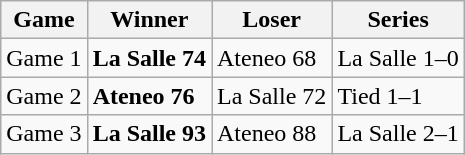<table class=wikitable align=right>
<tr>
<th>Game</th>
<th>Winner</th>
<th>Loser</th>
<th>Series</th>
</tr>
<tr>
<td>Game 1</td>
<td><strong>La Salle 74</strong></td>
<td>Ateneo 68</td>
<td>La Salle 1–0</td>
</tr>
<tr>
<td>Game 2</td>
<td><strong>Ateneo 76</strong></td>
<td>La Salle 72</td>
<td>Tied 1–1</td>
</tr>
<tr>
<td>Game 3</td>
<td><strong>La Salle 93</strong></td>
<td>Ateneo 88</td>
<td>La Salle 2–1</td>
</tr>
</table>
